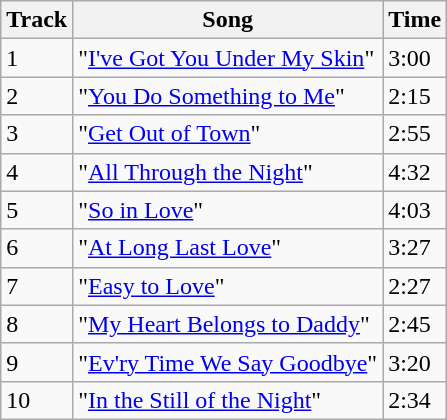<table class="wikitable">
<tr>
<th>Track</th>
<th>Song</th>
<th>Time</th>
</tr>
<tr>
<td>1</td>
<td>"<a href='#'>I've Got You Under My Skin</a>"</td>
<td>3:00</td>
</tr>
<tr>
<td>2</td>
<td>"<a href='#'>You Do Something to Me</a>"</td>
<td>2:15</td>
</tr>
<tr>
<td>3</td>
<td>"<a href='#'>Get Out of Town</a>"</td>
<td>2:55</td>
</tr>
<tr>
<td>4</td>
<td>"<a href='#'>All Through the Night</a>"</td>
<td>4:32</td>
</tr>
<tr>
<td>5</td>
<td>"<a href='#'>So in Love</a>"</td>
<td>4:03</td>
</tr>
<tr>
<td>6</td>
<td>"<a href='#'>At Long Last Love</a>"</td>
<td>3:27</td>
</tr>
<tr>
<td>7</td>
<td>"<a href='#'>Easy to Love</a>"</td>
<td>2:27</td>
</tr>
<tr>
<td>8</td>
<td>"<a href='#'>My Heart Belongs to Daddy</a>"</td>
<td>2:45</td>
</tr>
<tr>
<td>9</td>
<td>"<a href='#'>Ev'ry Time We Say Goodbye</a>"</td>
<td>3:20</td>
</tr>
<tr>
<td>10</td>
<td>"<a href='#'>In the Still of the Night</a>"</td>
<td>2:34</td>
</tr>
</table>
